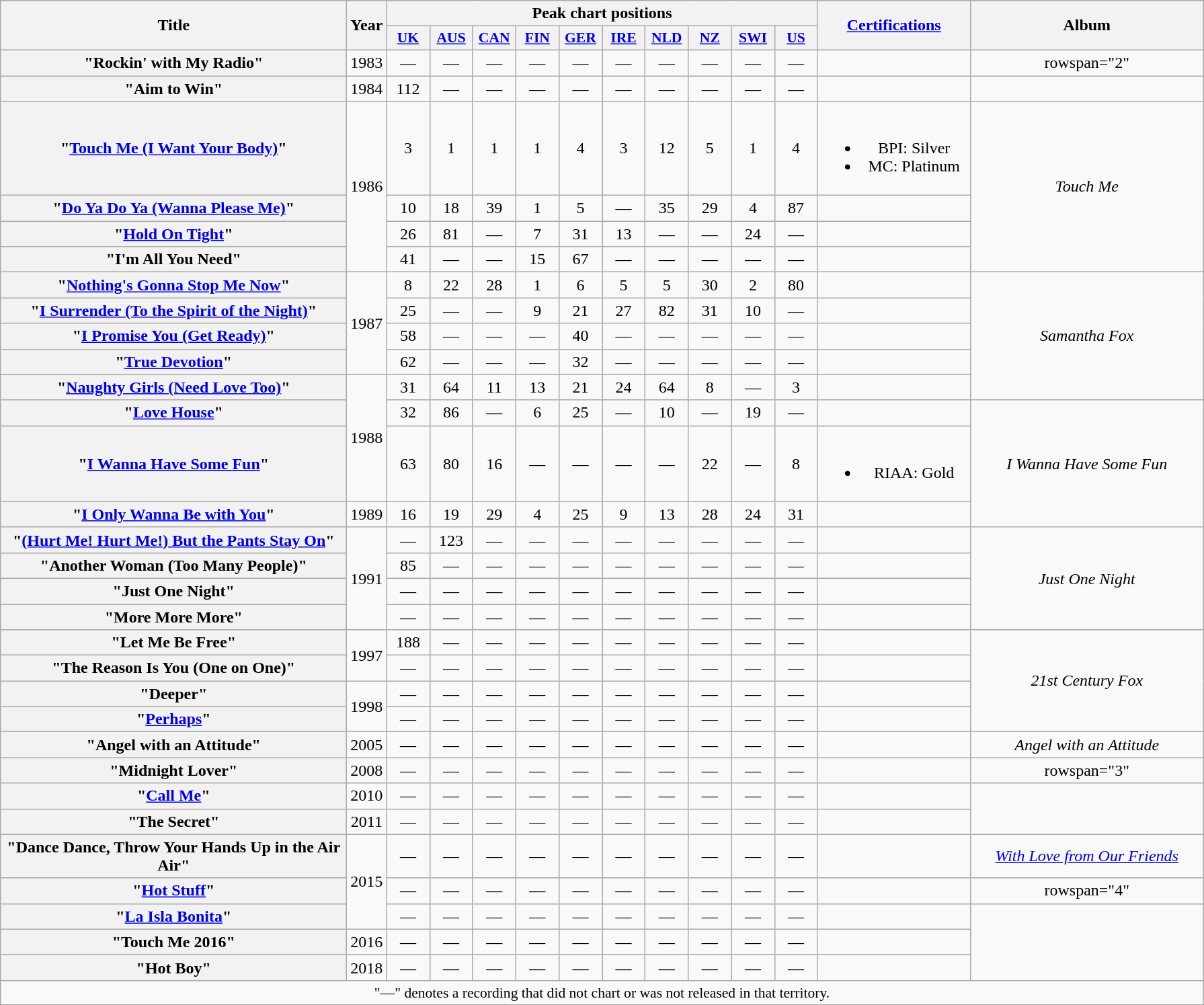<table class="wikitable plainrowheaders" style="text-align:center">
<tr>
<th scope="col" rowspan="2" style="width:21em;">Title</th>
<th scope="col" rowspan="2" style="width:1em;">Year</th>
<th scope="col" colspan="10">Peak chart positions</th>
<th scope="col" rowspan="2" style="width:9em;"><a href='#'>Certifications</a></th>
<th scope="col" rowspan="2" style="width:14em;">Album</th>
</tr>
<tr>
<th scope="col" style="width:2.5em;font-size:90%;"><a href='#'>UK</a><br></th>
<th scope="col" style="width:2.5em;font-size:90%;"><a href='#'>AUS</a><br></th>
<th scope="col" style="width:2.5em;font-size:90%;"><a href='#'>CAN</a><br></th>
<th scope="col" style="width:2.5em;font-size:90%;"><a href='#'>FIN</a><br></th>
<th scope="col" style="width:2.5em;font-size:90%;"><a href='#'>GER</a><br></th>
<th scope="col" style="width:2.5em;font-size:90%;"><a href='#'>IRE</a><br></th>
<th scope="col" style="width:2.5em;font-size:90%;"><a href='#'>NLD</a><br></th>
<th scope="col" style="width:2.5em;font-size:90%;"><a href='#'>NZ</a><br></th>
<th scope="col" style="width:2.5em;font-size:90%;"><a href='#'>SWI</a><br></th>
<th scope="col" style="width:2.5em;font-size:90%;"><a href='#'>US</a><br></th>
</tr>
<tr>
<th scope="row">"Rockin' with My Radio"<br></th>
<td>1983</td>
<td>—</td>
<td>—</td>
<td>—</td>
<td>—</td>
<td>—</td>
<td>—</td>
<td>—</td>
<td>—</td>
<td>—</td>
<td>—</td>
<td></td>
<td>rowspan="2" </td>
</tr>
<tr>
<th scope="row">"Aim to Win"</th>
<td>1984</td>
<td>112</td>
<td>—</td>
<td>—</td>
<td>—</td>
<td>—</td>
<td>—</td>
<td>—</td>
<td>—</td>
<td>—</td>
<td>—</td>
<td></td>
</tr>
<tr>
<th scope="row">"<a href='#'>Touch Me (I Want Your Body)</a>"</th>
<td rowspan="4">1986</td>
<td>3</td>
<td>1</td>
<td>1</td>
<td>1</td>
<td>4</td>
<td>3</td>
<td>12</td>
<td>5</td>
<td>1</td>
<td>4</td>
<td><br><ul><li>BPI: Silver</li><li>MC: Platinum</li></ul></td>
<td rowspan="4"><em>Touch Me</em></td>
</tr>
<tr>
<th scope="row">"<a href='#'>Do Ya Do Ya (Wanna Please Me)</a>"</th>
<td>10</td>
<td>18</td>
<td>39</td>
<td>1</td>
<td>5</td>
<td>—</td>
<td>35</td>
<td>29</td>
<td>4</td>
<td>87</td>
<td></td>
</tr>
<tr>
<th scope="row">"<a href='#'>Hold On Tight</a>"</th>
<td>26</td>
<td>81</td>
<td>—</td>
<td>7</td>
<td>31</td>
<td>13</td>
<td>—</td>
<td>—</td>
<td>24</td>
<td>—</td>
<td></td>
</tr>
<tr>
<th scope="row">"I'm All You Need"</th>
<td>41</td>
<td>—</td>
<td>—</td>
<td>15</td>
<td>67</td>
<td>—</td>
<td>—</td>
<td>—</td>
<td>—</td>
<td>—</td>
<td></td>
</tr>
<tr>
<th scope="row">"<a href='#'>Nothing's Gonna Stop Me Now</a>"</th>
<td rowspan="4">1987</td>
<td>8</td>
<td>22</td>
<td>28</td>
<td>1</td>
<td>6</td>
<td>5</td>
<td>5</td>
<td>30</td>
<td>2</td>
<td>80</td>
<td></td>
<td rowspan="5"><em>Samantha Fox</em></td>
</tr>
<tr>
<th scope="row">"<a href='#'>I Surrender (To the Spirit of the Night)</a>"</th>
<td>25</td>
<td>—</td>
<td>—</td>
<td>9</td>
<td>21</td>
<td>27</td>
<td>82</td>
<td>31</td>
<td>10</td>
<td>—</td>
<td></td>
</tr>
<tr>
<th scope="row">"<a href='#'>I Promise You (Get Ready)</a>"</th>
<td>58</td>
<td>—</td>
<td>—</td>
<td>—</td>
<td>40</td>
<td>—</td>
<td>—</td>
<td>—</td>
<td>—</td>
<td>—</td>
<td></td>
</tr>
<tr>
<th scope="row">"<a href='#'>True Devotion</a>"</th>
<td>62</td>
<td>—</td>
<td>—</td>
<td>—</td>
<td>32</td>
<td>—</td>
<td>—</td>
<td>—</td>
<td>—</td>
<td>—</td>
<td></td>
</tr>
<tr>
<th scope="row">"<a href='#'>Naughty Girls (Need Love Too)</a>"</th>
<td rowspan="3">1988</td>
<td>31</td>
<td>64</td>
<td>11</td>
<td>13</td>
<td>21</td>
<td>24</td>
<td>64</td>
<td>8</td>
<td>—</td>
<td>3</td>
<td></td>
</tr>
<tr>
<th scope="row">"<a href='#'>Love House</a>"</th>
<td>32</td>
<td>86</td>
<td>—</td>
<td>6</td>
<td>25</td>
<td>—</td>
<td>10</td>
<td>—</td>
<td>19</td>
<td>—</td>
<td></td>
<td rowspan="3"><em>I Wanna Have Some Fun</em></td>
</tr>
<tr>
<th scope="row">"<a href='#'>I Wanna Have Some Fun</a>"</th>
<td>63</td>
<td>80</td>
<td>16</td>
<td>—</td>
<td>—</td>
<td>—</td>
<td>—</td>
<td>22</td>
<td>—</td>
<td>8</td>
<td><br><ul><li>RIAA: Gold</li></ul></td>
</tr>
<tr>
<th scope="row">"<a href='#'>I Only Wanna Be with You</a>"</th>
<td>1989</td>
<td>16</td>
<td>19</td>
<td>29</td>
<td>4</td>
<td>25</td>
<td>9</td>
<td>13</td>
<td>28</td>
<td>24</td>
<td>31</td>
<td></td>
</tr>
<tr>
<th scope="row">"<a href='#'>(Hurt Me! Hurt Me!) But the Pants Stay On</a>"</th>
<td rowspan="4">1991</td>
<td>—</td>
<td>123</td>
<td>—</td>
<td>—</td>
<td>—</td>
<td>—</td>
<td>—</td>
<td>—</td>
<td>—</td>
<td>—</td>
<td></td>
<td rowspan="4"><em>Just One Night</em></td>
</tr>
<tr>
<th scope="row">"Another Woman (Too Many People)"</th>
<td>85</td>
<td>—</td>
<td>—</td>
<td>—</td>
<td>—</td>
<td>—</td>
<td>—</td>
<td>—</td>
<td>—</td>
<td>—</td>
<td></td>
</tr>
<tr>
<th scope="row">"Just One Night"</th>
<td>—</td>
<td>—</td>
<td>—</td>
<td>—</td>
<td>—</td>
<td>—</td>
<td>—</td>
<td>—</td>
<td>—</td>
<td>—</td>
<td></td>
</tr>
<tr>
<th scope="row">"More More More"</th>
<td>—</td>
<td>—</td>
<td>—</td>
<td>—</td>
<td>—</td>
<td>—</td>
<td>—</td>
<td>—</td>
<td>—</td>
<td>—</td>
</tr>
<tr>
<th scope="row">"Let Me Be Free"</th>
<td rowspan="2">1997</td>
<td>188</td>
<td>—</td>
<td>—</td>
<td>—</td>
<td>—</td>
<td>—</td>
<td>—</td>
<td>—</td>
<td>—</td>
<td>—</td>
<td></td>
<td rowspan="4"><em>21st Century Fox</em></td>
</tr>
<tr>
<th scope="row">"The Reason Is You (One on One)"</th>
<td>—</td>
<td>—</td>
<td>—</td>
<td>—</td>
<td>—</td>
<td>—</td>
<td>—</td>
<td>—</td>
<td>—</td>
<td>—</td>
<td></td>
</tr>
<tr>
<th scope="row">"Deeper"</th>
<td rowspan="2">1998</td>
<td>—</td>
<td>—</td>
<td>—</td>
<td>—</td>
<td>—</td>
<td>—</td>
<td>—</td>
<td>—</td>
<td>—</td>
<td>—</td>
<td></td>
</tr>
<tr>
<th scope="row">"<a href='#'>Perhaps</a>"</th>
<td>—</td>
<td>—</td>
<td>—</td>
<td>—</td>
<td>—</td>
<td>—</td>
<td>—</td>
<td>—</td>
<td>—</td>
<td>—</td>
<td></td>
</tr>
<tr>
<th scope="row">"Angel with an Attitude"</th>
<td>2005</td>
<td>—</td>
<td>—</td>
<td>—</td>
<td>—</td>
<td>—</td>
<td>—</td>
<td>—</td>
<td>—</td>
<td>—</td>
<td>—</td>
<td></td>
<td><em>Angel with an Attitude</em></td>
</tr>
<tr>
<th scope="row">"Midnight Lover"</th>
<td>2008</td>
<td>—</td>
<td>—</td>
<td>—</td>
<td>—</td>
<td>—</td>
<td>—</td>
<td>—</td>
<td>—</td>
<td>—</td>
<td>—</td>
<td></td>
<td>rowspan="3" </td>
</tr>
<tr>
<th scope="row">"<a href='#'>Call Me</a>"<br></th>
<td>2010</td>
<td>—</td>
<td>—</td>
<td>—</td>
<td>—</td>
<td>—</td>
<td>—</td>
<td>—</td>
<td>—</td>
<td>—</td>
<td>—</td>
<td></td>
</tr>
<tr>
<th scope="row">"The Secret"<br></th>
<td>2011</td>
<td>—</td>
<td>—</td>
<td>—</td>
<td>—</td>
<td>—</td>
<td>—</td>
<td>—</td>
<td>—</td>
<td>—</td>
<td>—</td>
<td></td>
</tr>
<tr>
<th scope="row">"Dance Dance, Throw Your Hands Up in the Air Air"<br></th>
<td rowspan="3">2015</td>
<td>—</td>
<td>—</td>
<td>—</td>
<td>—</td>
<td>—</td>
<td>—</td>
<td>—</td>
<td>—</td>
<td>—</td>
<td>—</td>
<td></td>
<td><em><a href='#'>With Love from Our Friends</a></em></td>
</tr>
<tr>
<th scope="row">"<a href='#'>Hot Stuff</a>"</th>
<td>—</td>
<td>—</td>
<td>—</td>
<td>—</td>
<td>—</td>
<td>—</td>
<td>—</td>
<td>—</td>
<td>—</td>
<td>—</td>
<td></td>
<td>rowspan="4" </td>
</tr>
<tr>
<th scope="row">"<a href='#'>La Isla Bonita</a>"</th>
<td>—</td>
<td>—</td>
<td>—</td>
<td>—</td>
<td>—</td>
<td>—</td>
<td>—</td>
<td>—</td>
<td>—</td>
<td>—</td>
<td></td>
</tr>
<tr>
<th scope="row">"Touch Me 2016"</th>
<td>2016</td>
<td>—</td>
<td>—</td>
<td>—</td>
<td>—</td>
<td>—</td>
<td>—</td>
<td>—</td>
<td>—</td>
<td>—</td>
<td>—</td>
<td></td>
</tr>
<tr>
<th scope="row">"Hot Boy"</th>
<td>2018</td>
<td>—</td>
<td>—</td>
<td>—</td>
<td>—</td>
<td>—</td>
<td>—</td>
<td>—</td>
<td>—</td>
<td>—</td>
<td>—</td>
<td></td>
</tr>
<tr>
<td colspan="14" style="font-size:90%">"—" denotes a recording that did not chart or was not released in that territory.</td>
</tr>
</table>
